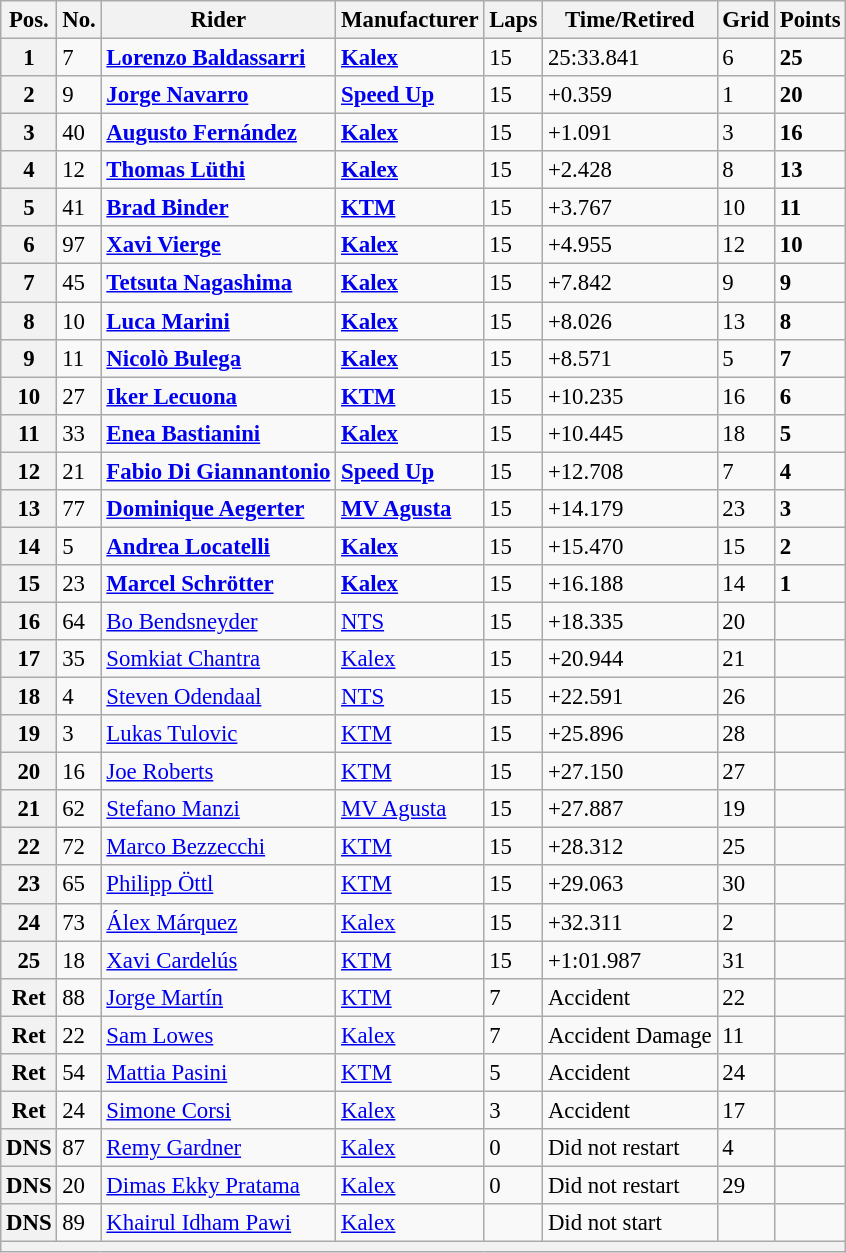<table class="wikitable" style="font-size: 95%;">
<tr>
<th>Pos.</th>
<th>No.</th>
<th>Rider</th>
<th>Manufacturer</th>
<th>Laps</th>
<th>Time/Retired</th>
<th>Grid</th>
<th>Points</th>
</tr>
<tr>
<th>1</th>
<td>7</td>
<td> <strong><a href='#'>Lorenzo Baldassarri</a></strong></td>
<td><strong><a href='#'>Kalex</a></strong></td>
<td>15</td>
<td>25:33.841</td>
<td>6</td>
<td><strong>25</strong></td>
</tr>
<tr>
<th>2</th>
<td>9</td>
<td> <strong><a href='#'>Jorge Navarro</a></strong></td>
<td><strong><a href='#'>Speed Up</a></strong></td>
<td>15</td>
<td>+0.359</td>
<td>1</td>
<td><strong>20</strong></td>
</tr>
<tr>
<th>3</th>
<td>40</td>
<td> <strong><a href='#'>Augusto Fernández</a></strong></td>
<td><strong><a href='#'>Kalex</a></strong></td>
<td>15</td>
<td>+1.091</td>
<td>3</td>
<td><strong>16</strong></td>
</tr>
<tr>
<th>4</th>
<td>12</td>
<td> <strong><a href='#'>Thomas Lüthi</a></strong></td>
<td><strong><a href='#'>Kalex</a></strong></td>
<td>15</td>
<td>+2.428</td>
<td>8</td>
<td><strong>13</strong></td>
</tr>
<tr>
<th>5</th>
<td>41</td>
<td> <strong><a href='#'>Brad Binder</a></strong></td>
<td><strong><a href='#'>KTM</a></strong></td>
<td>15</td>
<td>+3.767</td>
<td>10</td>
<td><strong>11</strong></td>
</tr>
<tr>
<th>6</th>
<td>97</td>
<td> <strong><a href='#'>Xavi Vierge</a></strong></td>
<td><strong><a href='#'>Kalex</a></strong></td>
<td>15</td>
<td>+4.955</td>
<td>12</td>
<td><strong>10</strong></td>
</tr>
<tr>
<th>7</th>
<td>45</td>
<td> <strong><a href='#'>Tetsuta Nagashima</a></strong></td>
<td><strong><a href='#'>Kalex</a></strong></td>
<td>15</td>
<td>+7.842</td>
<td>9</td>
<td><strong>9</strong></td>
</tr>
<tr>
<th>8</th>
<td>10</td>
<td> <strong><a href='#'>Luca Marini</a></strong></td>
<td><strong><a href='#'>Kalex</a></strong></td>
<td>15</td>
<td>+8.026</td>
<td>13</td>
<td><strong>8</strong></td>
</tr>
<tr>
<th>9</th>
<td>11</td>
<td> <strong><a href='#'>Nicolò Bulega</a></strong></td>
<td><strong><a href='#'>Kalex</a></strong></td>
<td>15</td>
<td>+8.571</td>
<td>5</td>
<td><strong>7</strong></td>
</tr>
<tr>
<th>10</th>
<td>27</td>
<td> <strong><a href='#'>Iker Lecuona</a></strong></td>
<td><strong><a href='#'>KTM</a></strong></td>
<td>15</td>
<td>+10.235</td>
<td>16</td>
<td><strong>6</strong></td>
</tr>
<tr>
<th>11</th>
<td>33</td>
<td> <strong><a href='#'>Enea Bastianini</a></strong></td>
<td><strong><a href='#'>Kalex</a></strong></td>
<td>15</td>
<td>+10.445</td>
<td>18</td>
<td><strong>5</strong></td>
</tr>
<tr>
<th>12</th>
<td>21</td>
<td> <strong><a href='#'>Fabio Di Giannantonio</a></strong></td>
<td><strong><a href='#'>Speed Up</a></strong></td>
<td>15</td>
<td>+12.708</td>
<td>7</td>
<td><strong>4</strong></td>
</tr>
<tr>
<th>13</th>
<td>77</td>
<td> <strong><a href='#'>Dominique Aegerter</a></strong></td>
<td><strong><a href='#'>MV Agusta</a></strong></td>
<td>15</td>
<td>+14.179</td>
<td>23</td>
<td><strong>3</strong></td>
</tr>
<tr>
<th>14</th>
<td>5</td>
<td> <strong><a href='#'>Andrea Locatelli</a></strong></td>
<td><strong><a href='#'>Kalex</a></strong></td>
<td>15</td>
<td>+15.470</td>
<td>15</td>
<td><strong>2</strong></td>
</tr>
<tr>
<th>15</th>
<td>23</td>
<td> <strong><a href='#'>Marcel Schrötter</a></strong></td>
<td><strong><a href='#'>Kalex</a></strong></td>
<td>15</td>
<td>+16.188</td>
<td>14</td>
<td><strong>1</strong></td>
</tr>
<tr>
<th>16</th>
<td>64</td>
<td> <a href='#'>Bo Bendsneyder</a></td>
<td><a href='#'>NTS</a></td>
<td>15</td>
<td>+18.335</td>
<td>20</td>
<td></td>
</tr>
<tr>
<th>17</th>
<td>35</td>
<td> <a href='#'>Somkiat Chantra</a></td>
<td><a href='#'>Kalex</a></td>
<td>15</td>
<td>+20.944</td>
<td>21</td>
<td></td>
</tr>
<tr>
<th>18</th>
<td>4</td>
<td> <a href='#'>Steven Odendaal</a></td>
<td><a href='#'>NTS</a></td>
<td>15</td>
<td>+22.591</td>
<td>26</td>
<td></td>
</tr>
<tr>
<th>19</th>
<td>3</td>
<td> <a href='#'>Lukas Tulovic</a></td>
<td><a href='#'>KTM</a></td>
<td>15</td>
<td>+25.896</td>
<td>28</td>
<td></td>
</tr>
<tr>
<th>20</th>
<td>16</td>
<td> <a href='#'>Joe Roberts</a></td>
<td><a href='#'>KTM</a></td>
<td>15</td>
<td>+27.150</td>
<td>27</td>
<td></td>
</tr>
<tr>
<th>21</th>
<td>62</td>
<td> <a href='#'>Stefano Manzi</a></td>
<td><a href='#'>MV Agusta</a></td>
<td>15</td>
<td>+27.887</td>
<td>19</td>
<td></td>
</tr>
<tr>
<th>22</th>
<td>72</td>
<td> <a href='#'>Marco Bezzecchi</a></td>
<td><a href='#'>KTM</a></td>
<td>15</td>
<td>+28.312</td>
<td>25</td>
<td></td>
</tr>
<tr>
<th>23</th>
<td>65</td>
<td> <a href='#'>Philipp Öttl</a></td>
<td><a href='#'>KTM</a></td>
<td>15</td>
<td>+29.063</td>
<td>30</td>
<td></td>
</tr>
<tr>
<th>24</th>
<td>73</td>
<td> <a href='#'>Álex Márquez</a></td>
<td><a href='#'>Kalex</a></td>
<td>15</td>
<td>+32.311</td>
<td>2</td>
<td></td>
</tr>
<tr>
<th>25</th>
<td>18</td>
<td> <a href='#'>Xavi Cardelús</a></td>
<td><a href='#'>KTM</a></td>
<td>15</td>
<td>+1:01.987</td>
<td>31</td>
<td></td>
</tr>
<tr>
<th>Ret</th>
<td>88</td>
<td> <a href='#'>Jorge Martín</a></td>
<td><a href='#'>KTM</a></td>
<td>7</td>
<td>Accident</td>
<td>22</td>
<td></td>
</tr>
<tr>
<th>Ret</th>
<td>22</td>
<td> <a href='#'>Sam Lowes</a></td>
<td><a href='#'>Kalex</a></td>
<td>7</td>
<td>Accident Damage</td>
<td>11</td>
<td></td>
</tr>
<tr>
<th>Ret</th>
<td>54</td>
<td> <a href='#'>Mattia Pasini</a></td>
<td><a href='#'>KTM</a></td>
<td>5</td>
<td>Accident</td>
<td>24</td>
<td></td>
</tr>
<tr>
<th>Ret</th>
<td>24</td>
<td> <a href='#'>Simone Corsi</a></td>
<td><a href='#'>Kalex</a></td>
<td>3</td>
<td>Accident</td>
<td>17</td>
<td></td>
</tr>
<tr>
<th>DNS</th>
<td>87</td>
<td> <a href='#'>Remy Gardner</a></td>
<td><a href='#'>Kalex</a></td>
<td>0</td>
<td>Did not restart</td>
<td>4</td>
<td></td>
</tr>
<tr>
<th>DNS</th>
<td>20</td>
<td> <a href='#'>Dimas Ekky Pratama</a></td>
<td><a href='#'>Kalex</a></td>
<td>0</td>
<td>Did not restart</td>
<td>29</td>
<td></td>
</tr>
<tr>
<th>DNS</th>
<td>89</td>
<td> <a href='#'>Khairul Idham Pawi</a></td>
<td><a href='#'>Kalex</a></td>
<td></td>
<td>Did not start</td>
<td></td>
<td></td>
</tr>
<tr>
<th colspan=8></th>
</tr>
</table>
